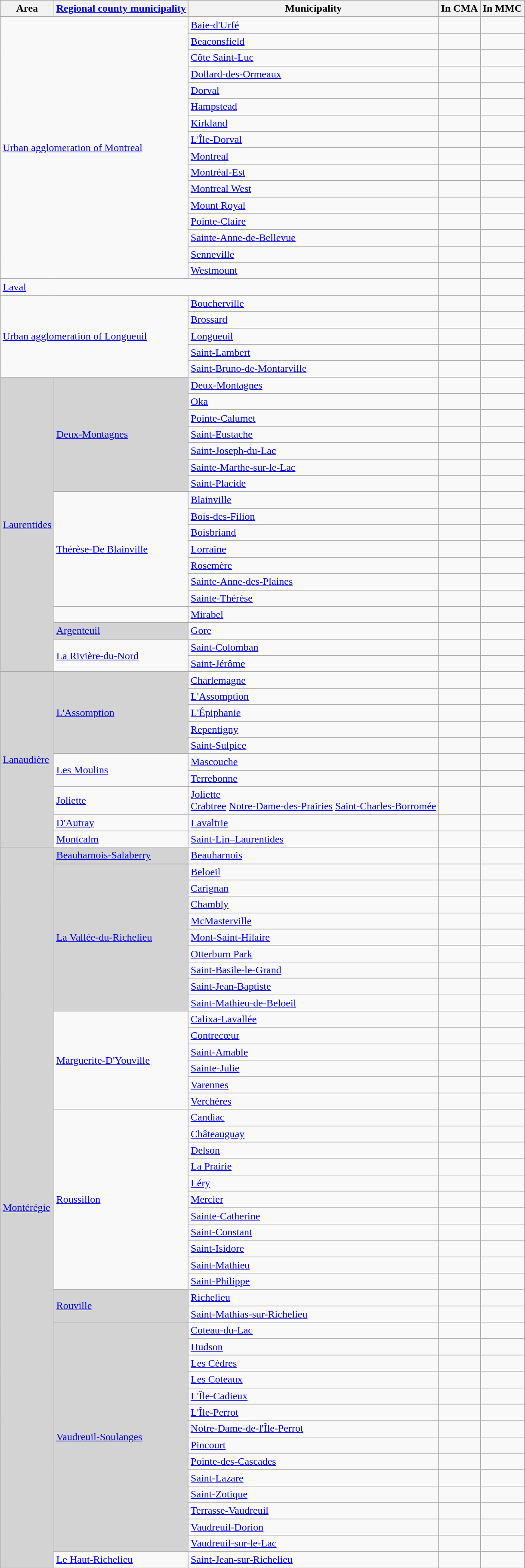<table class="wikitable">
<tr>
<th>Area</th>
<th><a href='#'>Regional county municipality</a></th>
<th>Municipality</th>
<th>In CMA</th>
<th>In MMC</th>
</tr>
<tr>
<td colspan="2" rowspan="16"><a href='#'>Urban agglomeration of Montreal</a></td>
<td><a href='#'>Baie-d'Urfé</a></td>
<td></td>
<td></td>
</tr>
<tr>
<td><a href='#'>Beaconsfield</a></td>
<td></td>
<td></td>
</tr>
<tr>
<td><a href='#'>Côte Saint-Luc</a></td>
<td></td>
<td></td>
</tr>
<tr>
<td><a href='#'>Dollard-des-Ormeaux</a></td>
<td></td>
<td></td>
</tr>
<tr>
<td><a href='#'>Dorval</a></td>
<td></td>
<td></td>
</tr>
<tr>
<td><a href='#'>Hampstead</a></td>
<td></td>
<td></td>
</tr>
<tr>
<td><a href='#'>Kirkland</a></td>
<td></td>
<td></td>
</tr>
<tr>
<td><a href='#'>L'Île-Dorval</a></td>
<td></td>
<td></td>
</tr>
<tr>
<td><a href='#'>Montreal</a></td>
<td></td>
<td></td>
</tr>
<tr>
<td><a href='#'>Montréal-Est</a></td>
<td></td>
<td></td>
</tr>
<tr>
<td><a href='#'>Montreal West</a></td>
<td></td>
<td></td>
</tr>
<tr>
<td><a href='#'>Mount Royal</a></td>
<td></td>
<td></td>
</tr>
<tr>
<td><a href='#'>Pointe-Claire</a></td>
<td></td>
<td></td>
</tr>
<tr>
<td><a href='#'>Sainte-Anne-de-Bellevue</a></td>
<td></td>
<td></td>
</tr>
<tr>
<td><a href='#'>Senneville</a></td>
<td></td>
<td></td>
</tr>
<tr>
<td><a href='#'>Westmount</a></td>
<td></td>
<td></td>
</tr>
<tr>
<td colspan="3"><a href='#'>Laval</a></td>
<td></td>
<td></td>
</tr>
<tr>
<td colspan="2" rowspan="5"><a href='#'>Urban agglomeration of Longueuil</a></td>
<td><a href='#'>Boucherville</a></td>
<td></td>
<td></td>
</tr>
<tr>
<td><a href='#'>Brossard</a></td>
<td></td>
<td></td>
</tr>
<tr>
<td><a href='#'>Longueuil</a></td>
<td></td>
<td></td>
</tr>
<tr>
<td><a href='#'>Saint-Lambert</a></td>
<td></td>
<td></td>
</tr>
<tr>
<td><a href='#'>Saint-Bruno-de-Montarville</a></td>
<td></td>
<td></td>
</tr>
<tr>
<td rowspan="18" style="background-color:lightgray;"><a href='#'>Laurentides</a></td>
<td rowspan="7" style="background-color:lightgray;"><a href='#'>Deux-Montagnes</a></td>
<td><a href='#'>Deux-Montagnes</a></td>
<td></td>
<td></td>
</tr>
<tr>
<td><a href='#'>Oka</a></td>
<td></td>
<td></td>
</tr>
<tr>
<td><a href='#'>Pointe-Calumet</a></td>
<td></td>
<td></td>
</tr>
<tr>
<td><a href='#'>Saint-Eustache</a></td>
<td></td>
<td></td>
</tr>
<tr>
<td><a href='#'>Saint-Joseph-du-Lac</a></td>
<td></td>
<td></td>
</tr>
<tr>
<td><a href='#'>Sainte-Marthe-sur-le-Lac</a></td>
<td></td>
<td></td>
</tr>
<tr>
<td><a href='#'>Saint-Placide</a></td>
<td></td>
<td></td>
</tr>
<tr>
<td rowspan="7"><a href='#'>Thérèse-De Blainville</a></td>
<td><a href='#'>Blainville</a></td>
<td></td>
<td></td>
</tr>
<tr>
<td><a href='#'>Bois-des-Filion</a></td>
<td></td>
<td></td>
</tr>
<tr>
<td><a href='#'>Boisbriand</a></td>
<td></td>
<td></td>
</tr>
<tr>
<td><a href='#'>Lorraine</a></td>
<td></td>
<td></td>
</tr>
<tr>
<td><a href='#'>Rosemère</a></td>
<td></td>
<td></td>
</tr>
<tr>
<td><a href='#'>Sainte-Anne-des-Plaines</a></td>
<td></td>
<td></td>
</tr>
<tr>
<td><a href='#'>Sainte-Thérèse</a></td>
<td></td>
<td></td>
</tr>
<tr>
<td></td>
<td><a href='#'>Mirabel</a></td>
<td></td>
<td></td>
</tr>
<tr>
<td style="background-color:lightgray;"><a href='#'>Argenteuil</a></td>
<td><a href='#'>Gore</a></td>
<td></td>
<td></td>
</tr>
<tr>
<td rowspan="2"><a href='#'>La Rivière-du-Nord</a></td>
<td><a href='#'>Saint-Colomban</a></td>
<td></td>
<td></td>
</tr>
<tr>
<td><a href='#'>Saint-Jérôme</a></td>
<td></td>
<td></td>
</tr>
<tr>
<td rowspan="10" style="background-color:lightgray;"><a href='#'>Lanaudière</a></td>
<td rowspan="5" style="background-color:lightgray;"><a href='#'>L'Assomption</a></td>
<td><a href='#'>Charlemagne</a></td>
<td></td>
<td></td>
</tr>
<tr>
<td><a href='#'>L'Assomption</a></td>
<td></td>
<td></td>
</tr>
<tr>
<td><a href='#'>L'Épiphanie</a></td>
<td></td>
<td></td>
</tr>
<tr>
<td><a href='#'>Repentigny</a></td>
<td></td>
<td></td>
</tr>
<tr>
<td><a href='#'>Saint-Sulpice</a></td>
<td></td>
<td></td>
</tr>
<tr>
<td rowspan="2"><a href='#'>Les Moulins</a></td>
<td><a href='#'>Mascouche</a></td>
<td></td>
<td></td>
</tr>
<tr>
<td><a href='#'>Terrebonne</a></td>
<td></td>
<td></td>
</tr>
<tr>
<td><a href='#'>Joliette</a></td>
<td><a href='#'>Joliette</a><br><a href='#'>Crabtree</a> 
<a href='#'>Notre-Dame-des-Prairies</a> 
<a href='#'>Saint-Charles-Borromée</a></td>
<td></td>
<td></td>
</tr>
<tr>
<td><a href='#'>D'Autray</a></td>
<td><a href='#'>Lavaltrie</a></td>
<td></td>
<td></td>
</tr>
<tr>
<td><a href='#'>Montcalm</a></td>
<td><a href='#'>Saint-Lin–Laurentides</a></td>
<td></td>
<td></td>
</tr>
<tr>
<td rowspan="44" style="background-color:lightgray;"><a href='#'>Montérégie</a></td>
<td style="background-color:lightgray;"><a href='#'>Beauharnois-Salaberry</a></td>
<td><a href='#'>Beauharnois</a></td>
<td></td>
<td></td>
</tr>
<tr>
<td rowspan="9" style="background-color:lightgray;"><a href='#'>La Vallée-du-Richelieu</a></td>
<td><a href='#'>Beloeil</a></td>
<td></td>
<td></td>
</tr>
<tr>
<td><a href='#'>Carignan</a></td>
<td></td>
<td></td>
</tr>
<tr>
<td><a href='#'>Chambly</a></td>
<td></td>
<td></td>
</tr>
<tr>
<td><a href='#'>McMasterville</a></td>
<td></td>
<td></td>
</tr>
<tr>
<td><a href='#'>Mont-Saint-Hilaire</a></td>
<td></td>
<td></td>
</tr>
<tr>
<td><a href='#'>Otterburn Park</a></td>
<td></td>
<td></td>
</tr>
<tr>
<td><a href='#'>Saint-Basile-le-Grand</a></td>
<td></td>
<td></td>
</tr>
<tr>
<td><a href='#'>Saint-Jean-Baptiste</a></td>
<td></td>
<td></td>
</tr>
<tr>
<td><a href='#'>Saint-Mathieu-de-Beloeil</a></td>
<td></td>
<td></td>
</tr>
<tr>
<td rowspan="6"><a href='#'>Marguerite-D'Youville</a></td>
<td><a href='#'>Calixa-Lavallée</a></td>
<td></td>
<td></td>
</tr>
<tr>
<td><a href='#'>Contrecœur</a></td>
<td></td>
<td></td>
</tr>
<tr>
<td><a href='#'>Saint-Amable</a></td>
<td></td>
<td></td>
</tr>
<tr>
<td><a href='#'>Sainte-Julie</a></td>
<td></td>
<td></td>
</tr>
<tr>
<td><a href='#'>Varennes</a></td>
<td></td>
<td></td>
</tr>
<tr>
<td><a href='#'>Verchères</a></td>
<td></td>
<td></td>
</tr>
<tr>
<td rowspan="11"><a href='#'>Roussillon</a></td>
<td><a href='#'>Candiac</a></td>
<td></td>
<td></td>
</tr>
<tr>
<td><a href='#'>Châteauguay</a></td>
<td></td>
<td></td>
</tr>
<tr>
<td><a href='#'>Delson</a></td>
<td></td>
<td></td>
</tr>
<tr>
<td><a href='#'>La Prairie</a></td>
<td></td>
<td></td>
</tr>
<tr>
<td><a href='#'>Léry</a></td>
<td></td>
<td></td>
</tr>
<tr>
<td><a href='#'>Mercier</a></td>
<td></td>
<td></td>
</tr>
<tr>
<td><a href='#'>Sainte-Catherine</a></td>
<td></td>
<td></td>
</tr>
<tr>
<td><a href='#'>Saint-Constant</a></td>
<td></td>
<td></td>
</tr>
<tr>
<td><a href='#'>Saint-Isidore</a></td>
<td></td>
<td></td>
</tr>
<tr>
<td><a href='#'>Saint-Mathieu</a></td>
<td></td>
<td></td>
</tr>
<tr>
<td><a href='#'>Saint-Philippe</a></td>
<td></td>
<td></td>
</tr>
<tr>
<td rowspan="2" style="background-color:lightgray;"><a href='#'>Rouville</a></td>
<td><a href='#'>Richelieu</a></td>
<td></td>
<td></td>
</tr>
<tr>
<td><a href='#'>Saint-Mathias-sur-Richelieu</a></td>
<td></td>
<td></td>
</tr>
<tr>
<td rowspan="14" style="background-color:lightgray;"><a href='#'>Vaudreuil-Soulanges</a></td>
<td><a href='#'>Coteau-du-Lac</a></td>
<td></td>
<td></td>
</tr>
<tr>
<td><a href='#'>Hudson</a></td>
<td></td>
<td></td>
</tr>
<tr>
<td><a href='#'>Les Cèdres</a></td>
<td></td>
<td></td>
</tr>
<tr>
<td><a href='#'>Les Coteaux</a></td>
<td></td>
<td></td>
</tr>
<tr>
<td><a href='#'>L'Île-Cadieux</a></td>
<td></td>
<td></td>
</tr>
<tr>
<td><a href='#'>L'Île-Perrot</a></td>
<td></td>
<td></td>
</tr>
<tr>
<td><a href='#'>Notre-Dame-de-l'Île-Perrot</a></td>
<td></td>
<td></td>
</tr>
<tr>
<td><a href='#'>Pincourt</a></td>
<td></td>
<td></td>
</tr>
<tr>
<td><a href='#'>Pointe-des-Cascades</a></td>
<td></td>
<td></td>
</tr>
<tr>
<td><a href='#'>Saint-Lazare</a></td>
<td></td>
<td></td>
</tr>
<tr>
<td><a href='#'>Saint-Zotique</a></td>
<td></td>
<td></td>
</tr>
<tr>
<td><a href='#'>Terrasse-Vaudreuil</a></td>
<td></td>
<td></td>
</tr>
<tr>
<td><a href='#'>Vaudreuil-Dorion</a></td>
<td></td>
<td></td>
</tr>
<tr>
<td><a href='#'>Vaudreuil-sur-le-Lac</a></td>
<td></td>
<td></td>
</tr>
<tr>
<td><a href='#'>Le Haut-Richelieu</a></td>
<td><a href='#'>Saint-Jean-sur-Richelieu</a></td>
<td></td>
<td></td>
</tr>
</table>
